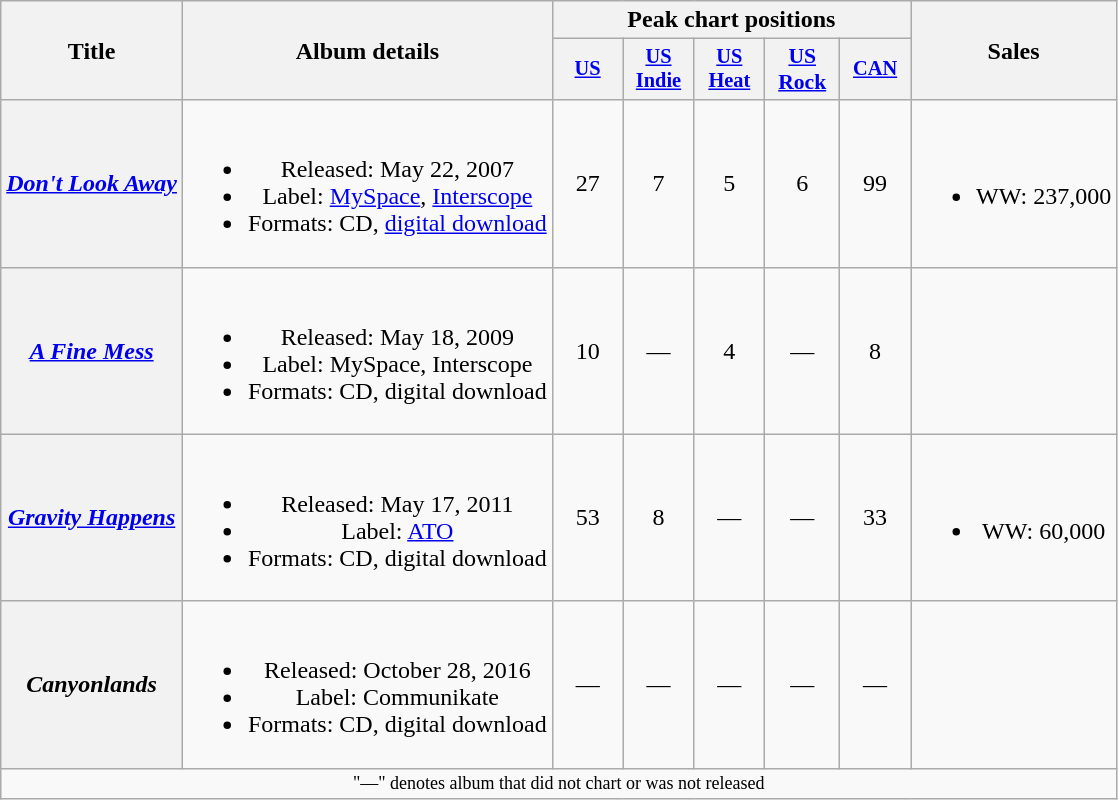<table class="wikitable plainrowheaders" style="text-align:center;">
<tr>
<th scope="col" rowspan="2">Title</th>
<th scope="col" rowspan="2">Album details</th>
<th scope="col" colspan="5">Peak chart positions</th>
<th scope="col" rowspan="2">Sales</th>
</tr>
<tr>
<th scope="col" style="width:3em;font-size:85%;"><a href='#'>US</a><br></th>
<th scope="col" style="width:3em;font-size:85%;"><a href='#'>US<br>Indie</a><br></th>
<th scope="col" style="width:3em;font-size:85%;"><a href='#'>US<br>Heat</a><br></th>
<th scope="col" style="width:3em;font-size:90%;"><a href='#'>US<br>Rock</a><br></th>
<th scope="col" style="width:3em;font-size:85%;"><a href='#'>CAN</a><br></th>
</tr>
<tr>
<th scope="row"><em><a href='#'>Don't Look Away</a></em></th>
<td><br><ul><li>Released: May 22, 2007</li><li>Label: <a href='#'>MySpace</a>, <a href='#'>Interscope</a></li><li>Formats: CD, <a href='#'>digital download</a></li></ul></td>
<td>27</td>
<td>7</td>
<td>5</td>
<td>6</td>
<td>99</td>
<td><br><ul><li>WW: 237,000</li></ul></td>
</tr>
<tr>
<th scope="row"><em><a href='#'>A Fine Mess</a></em></th>
<td><br><ul><li>Released: May 18, 2009</li><li>Label: MySpace, Interscope</li><li>Formats: CD, digital download</li></ul></td>
<td>10</td>
<td>—</td>
<td>4</td>
<td>—</td>
<td>8</td>
<td></td>
</tr>
<tr>
<th scope="row"><em><a href='#'>Gravity Happens</a></em></th>
<td><br><ul><li>Released: May 17, 2011</li><li>Label: <a href='#'>ATO</a></li><li>Formats: CD, digital download</li></ul></td>
<td>53</td>
<td>8</td>
<td>—</td>
<td>—</td>
<td>33</td>
<td><br><ul><li>WW: 60,000</li></ul></td>
</tr>
<tr>
<th scope="row"><em>Canyonlands</em></th>
<td><br><ul><li>Released: October 28, 2016</li><li>Label: Communikate</li><li>Formats: CD, digital download</li></ul></td>
<td>—</td>
<td>—</td>
<td>—</td>
<td>—</td>
<td>—</td>
<td></td>
</tr>
<tr>
<td colspan="8" style="text-align:center; font-size:9pt;">"—" denotes album that did not chart or was not released</td>
</tr>
</table>
